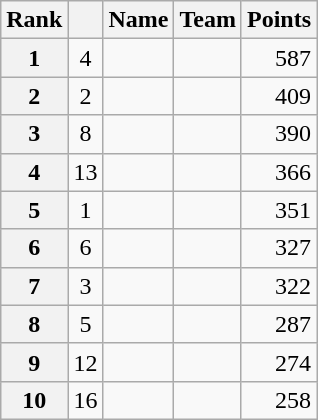<table class="wikitable">
<tr>
<th scope="col">Rank</th>
<th scope="col"></th>
<th scope="col">Name</th>
<th scope="col">Team</th>
<th scope="col">Points</th>
</tr>
<tr>
<th scope="row">1</th>
<td style="text-align:center;">4</td>
<td></td>
<td></td>
<td style="text-align:right;">587</td>
</tr>
<tr>
<th scope="row">2</th>
<td style="text-align:center;">2</td>
<td></td>
<td></td>
<td style="text-align:right;">409</td>
</tr>
<tr>
<th scope="row">3</th>
<td style="text-align:center;">8</td>
<td></td>
<td></td>
<td style="text-align:right;">390</td>
</tr>
<tr>
<th scope="row">4</th>
<td style="text-align:center;">13</td>
<td></td>
<td></td>
<td style="text-align:right;">366</td>
</tr>
<tr>
<th scope="row">5</th>
<td style="text-align:center;">1</td>
<td></td>
<td></td>
<td style="text-align:right;">351</td>
</tr>
<tr>
<th scope="row">6</th>
<td style="text-align:center;">6</td>
<td></td>
<td></td>
<td style="text-align:right;">327</td>
</tr>
<tr>
<th scope="row">7</th>
<td style="text-align:center;">3</td>
<td></td>
<td></td>
<td style="text-align:right;">322</td>
</tr>
<tr>
<th scope="row">8</th>
<td style="text-align:center;">5</td>
<td></td>
<td></td>
<td style="text-align:right;">287</td>
</tr>
<tr>
<th scope="row">9</th>
<td style="text-align:center;">12</td>
<td></td>
<td></td>
<td style="text-align:right;">274</td>
</tr>
<tr>
<th scope="row">10</th>
<td style="text-align:center;">16</td>
<td></td>
<td></td>
<td style="text-align:right;">258</td>
</tr>
</table>
